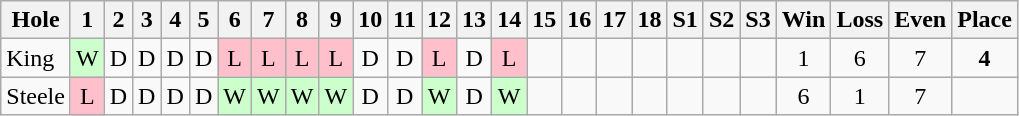<table class="wikitable" style="text-align:center">
<tr>
<th>Hole</th>
<th>1</th>
<th>2</th>
<th>3</th>
<th>4</th>
<th>5</th>
<th>6</th>
<th>7</th>
<th>8</th>
<th>9</th>
<th>10</th>
<th>11</th>
<th>12</th>
<th>13</th>
<th>14</th>
<th>15</th>
<th>16</th>
<th>17</th>
<th>18</th>
<th>S1</th>
<th>S2</th>
<th>S3</th>
<th>Win</th>
<th>Loss</th>
<th>Even</th>
<th>Place</th>
</tr>
<tr>
<td align=left> King</td>
<td bgcolor=ccffcc>W</td>
<td>D</td>
<td>D</td>
<td>D</td>
<td>D</td>
<td bgcolor=pink>L</td>
<td bgcolor=pink>L</td>
<td bgcolor=pink>L</td>
<td bgcolor=pink>L</td>
<td>D</td>
<td>D</td>
<td bgcolor=pink>L</td>
<td>D</td>
<td bgcolor=pink>L</td>
<td></td>
<td></td>
<td></td>
<td></td>
<td></td>
<td></td>
<td></td>
<td>1</td>
<td>6</td>
<td>7</td>
<td><strong>4</strong></td>
</tr>
<tr>
<td align=left> Steele</td>
<td bgcolor=pink>L</td>
<td>D</td>
<td>D</td>
<td>D</td>
<td>D</td>
<td bgcolor=ccffcc>W</td>
<td bgcolor=ccffcc>W</td>
<td bgcolor=ccffcc>W</td>
<td bgcolor=ccffcc>W</td>
<td>D</td>
<td>D</td>
<td bgcolor=ccffcc>W</td>
<td>D</td>
<td bgcolor=ccffcc>W</td>
<td></td>
<td></td>
<td></td>
<td></td>
<td></td>
<td></td>
<td></td>
<td>6</td>
<td>1</td>
<td>7</td>
<td></td>
</tr>
</table>
